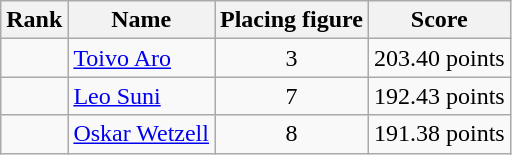<table class="wikitable" style="text-align:center">
<tr>
<th>Rank</th>
<th>Name</th>
<th>Placing figure</th>
<th>Score</th>
</tr>
<tr>
<td></td>
<td align=left><a href='#'>Toivo Aro</a></td>
<td>3</td>
<td>203.40 points</td>
</tr>
<tr>
<td></td>
<td align=left><a href='#'>Leo Suni</a></td>
<td>7</td>
<td>192.43 points</td>
</tr>
<tr>
<td></td>
<td align=left><a href='#'>Oskar Wetzell</a></td>
<td>8</td>
<td>191.38 points</td>
</tr>
</table>
